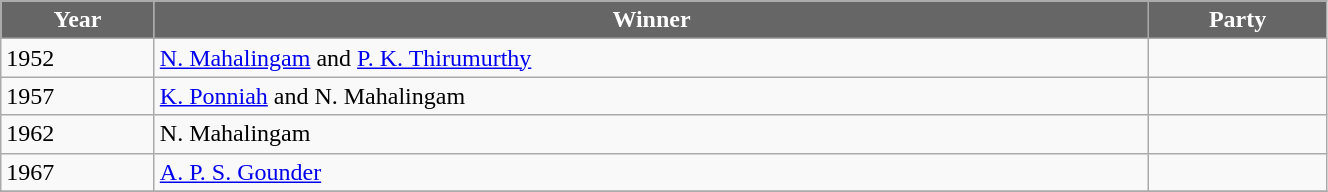<table class="wikitable" width="70%">
<tr>
<th style="background-color:#666666; color:white">Year</th>
<th style="background-color:#666666; color:white">Winner</th>
<th style="background-color:#666666; color:white" colspan="2">Party</th>
</tr>
<tr>
<td>1952</td>
<td><a href='#'>N. Mahalingam</a> and <a href='#'>P. K. Thirumurthy</a></td>
<td></td>
</tr>
<tr>
<td>1957</td>
<td><a href='#'>K. Ponniah</a> and N. Mahalingam</td>
<td></td>
</tr>
<tr>
<td>1962</td>
<td>N. Mahalingam</td>
<td></td>
</tr>
<tr>
<td>1967</td>
<td><a href='#'>A. P. S. Gounder</a></td>
<td></td>
</tr>
<tr>
</tr>
</table>
